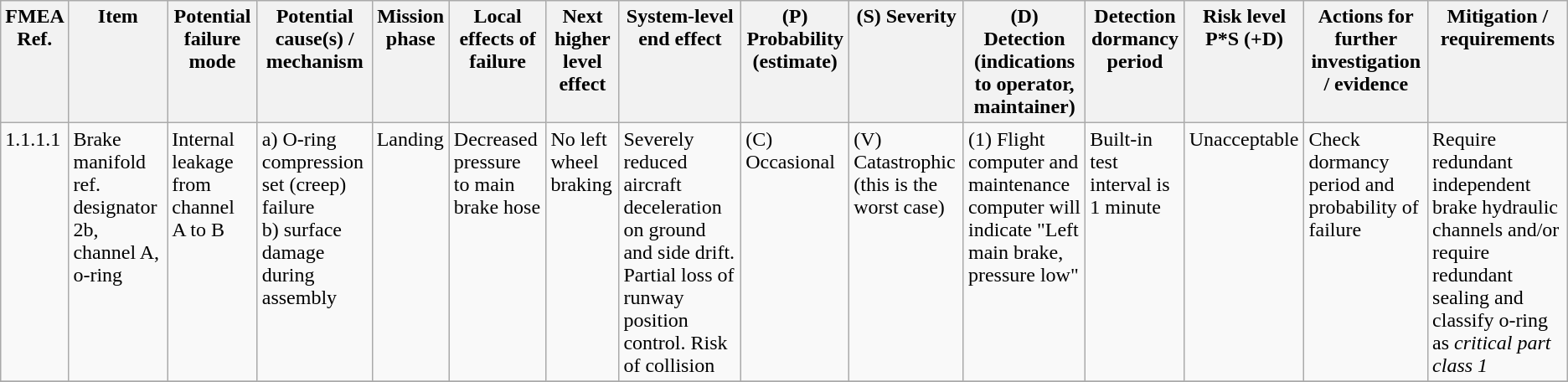<table class="wikitable">
<tr valign="top">
<th>FMEA Ref.</th>
<th>Item</th>
<th>Potential failure mode</th>
<th>Potential cause(s) / mechanism</th>
<th>Mission phase</th>
<th>Local effects of failure</th>
<th>Next higher level effect</th>
<th>System-level end effect</th>
<th>(P) Probability (estimate)</th>
<th>(S) Severity</th>
<th>(D) Detection (indications to operator, maintainer)</th>
<th>Detection dormancy period</th>
<th>Risk level P*S (+D)</th>
<th>Actions for further investigation / evidence</th>
<th>Mitigation / requirements</th>
</tr>
<tr valign="top">
<td>1.1.1.1</td>
<td>Brake manifold ref. designator 2b, channel A, o-ring</td>
<td>Internal leakage from channel A to B</td>
<td>a) O-ring compression set (creep) failure<br>b) surface damage during assembly</td>
<td>Landing</td>
<td>Decreased pressure to main brake hose</td>
<td>No left wheel braking</td>
<td>Severely reduced aircraft deceleration on ground and side drift. Partial loss of runway position control. Risk of collision</td>
<td>(C) Occasional</td>
<td>(V) Catastrophic (this is the worst case)</td>
<td>(1) Flight computer and maintenance computer will indicate "Left main brake, pressure low"</td>
<td>Built-in test interval is 1 minute</td>
<td>Unacceptable</td>
<td>Check dormancy period and probability of failure</td>
<td>Require redundant independent brake hydraulic channels and/or require redundant sealing and classify o-ring as <em>critical part class 1</em></td>
</tr>
<tr>
</tr>
</table>
